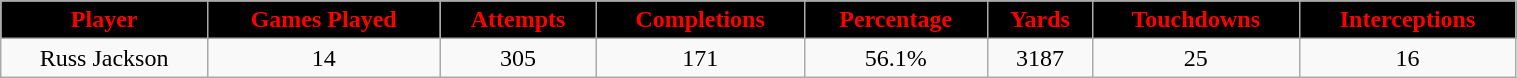<table class="wikitable" width="80%">
<tr align="center"  style="background:black;color:red;">
<td><strong>Player</strong></td>
<td><strong>Games Played</strong></td>
<td><strong>Attempts</strong></td>
<td><strong>Completions</strong></td>
<td><strong>Percentage</strong></td>
<td><strong>Yards</strong></td>
<td><strong>Touchdowns</strong></td>
<td><strong>Interceptions</strong></td>
</tr>
<tr align="center">
<td>Russ Jackson</td>
<td>14</td>
<td>305</td>
<td>171</td>
<td>56.1%</td>
<td>3187</td>
<td>25</td>
<td>16</td>
</tr>
</table>
